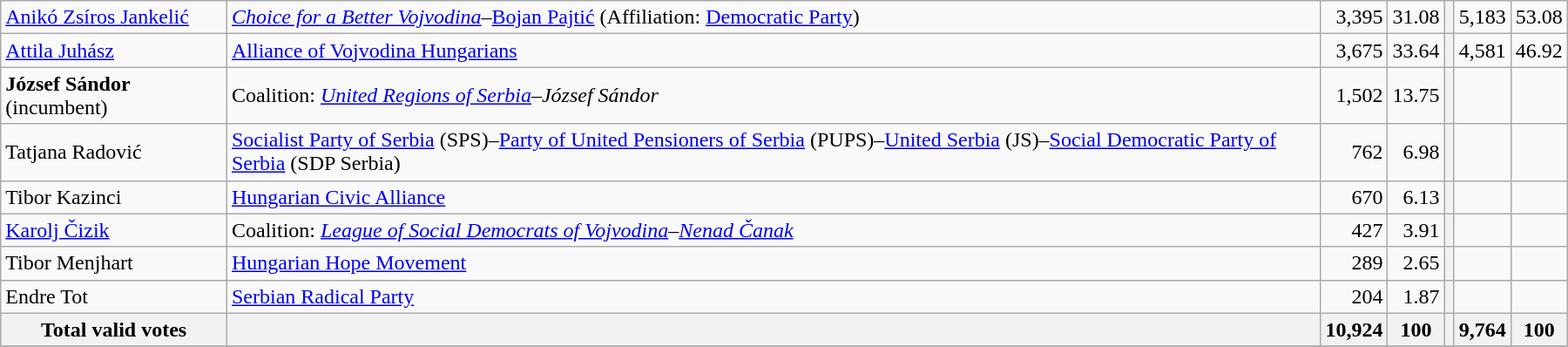<table style="width:1200px;" class="wikitable">
<tr>
<td align="left"><a href='#'>Anikó Zsíros Jankelić</a></td>
<td align="left"><em><a href='#'>Choice for a Better Vojvodina</a></em>–<a href='#'>Bojan Pajtić</a> (Affiliation: <a href='#'>Democratic Party</a>)</td>
<td align="right">3,395</td>
<td align="right">31.08</td>
<th align="left"></th>
<td align="right">5,183</td>
<td align="right">53.08</td>
</tr>
<tr>
<td align="left"><a href='#'>Attila Juhász</a></td>
<td align="left"><a href='#'>Alliance of Vojvodina Hungarians</a></td>
<td align="right">3,675</td>
<td align="right">33.64</td>
<th align="left"></th>
<td align="right">4,581</td>
<td align="right">46.92</td>
</tr>
<tr>
<td align="left"><strong>József Sándor</strong> (incumbent)</td>
<td align="left">Coalition: <em><a href='#'>United Regions of Serbia</a>–József Sándor</em></td>
<td align="right">1,502</td>
<td align="right">13.75</td>
<th align="left"></th>
<td align="right"></td>
<td align="right"></td>
</tr>
<tr>
<td align="left">Tatjana Radović</td>
<td align="left"><a href='#'>Socialist Party of Serbia</a> (SPS)–<a href='#'>Party of United Pensioners of Serbia</a> (PUPS)–<a href='#'>United Serbia</a> (JS)–<a href='#'>Social Democratic Party of Serbia</a> (SDP Serbia)</td>
<td align="right">762</td>
<td align="right">6.98</td>
<th align="left"></th>
<td align="right"></td>
<td align="right"></td>
</tr>
<tr>
<td align="left">Tibor Kazinci</td>
<td align="left"><a href='#'>Hungarian Civic Alliance</a></td>
<td align="right">670</td>
<td align="right">6.13</td>
<th align="left"></th>
<td align="right"></td>
<td align="right"></td>
</tr>
<tr>
<td align="left"><a href='#'>Karolj Čizik</a></td>
<td align="left">Coalition: <em><a href='#'>League of Social Democrats of Vojvodina</a>–<a href='#'>Nenad Čanak</a></em></td>
<td align="right">427</td>
<td align="right">3.91</td>
<th align="left"></th>
<td align="right"></td>
<td align="right"></td>
</tr>
<tr>
<td align="left">Tibor Menjhart</td>
<td align="left"><a href='#'>Hungarian Hope Movement</a></td>
<td align="right">289</td>
<td align="right">2.65</td>
<th align="left"></th>
<td align="right"></td>
<td align="right"></td>
</tr>
<tr>
<td align="left">Endre Tot</td>
<td align="left"><a href='#'>Serbian Radical Party</a></td>
<td align="right">204</td>
<td align="right">1.87</td>
<th align="left"></th>
<td align="right"></td>
<td align="right"></td>
</tr>
<tr>
<th align="left">Total valid votes</th>
<th align="left"></th>
<th align="right">10,924</th>
<th align="right">100</th>
<th align="left"></th>
<th align="right">9,764</th>
<th align="right">100</th>
</tr>
<tr>
</tr>
</table>
